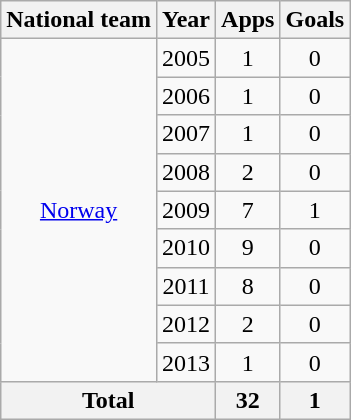<table class="wikitable" style="text-align:center;">
<tr>
<th>National team</th>
<th>Year</th>
<th>Apps</th>
<th>Goals</th>
</tr>
<tr>
<td rowspan="9"><a href='#'>Norway</a></td>
<td>2005</td>
<td>1</td>
<td>0</td>
</tr>
<tr>
<td>2006</td>
<td>1</td>
<td>0</td>
</tr>
<tr>
<td>2007</td>
<td>1</td>
<td>0</td>
</tr>
<tr>
<td>2008</td>
<td>2</td>
<td>0</td>
</tr>
<tr>
<td>2009</td>
<td>7</td>
<td>1</td>
</tr>
<tr>
<td>2010</td>
<td>9</td>
<td>0</td>
</tr>
<tr>
<td>2011</td>
<td>8</td>
<td>0</td>
</tr>
<tr>
<td>2012</td>
<td>2</td>
<td>0</td>
</tr>
<tr>
<td>2013</td>
<td>1</td>
<td>0</td>
</tr>
<tr>
<th colspan=2>Total</th>
<th>32</th>
<th>1</th>
</tr>
</table>
